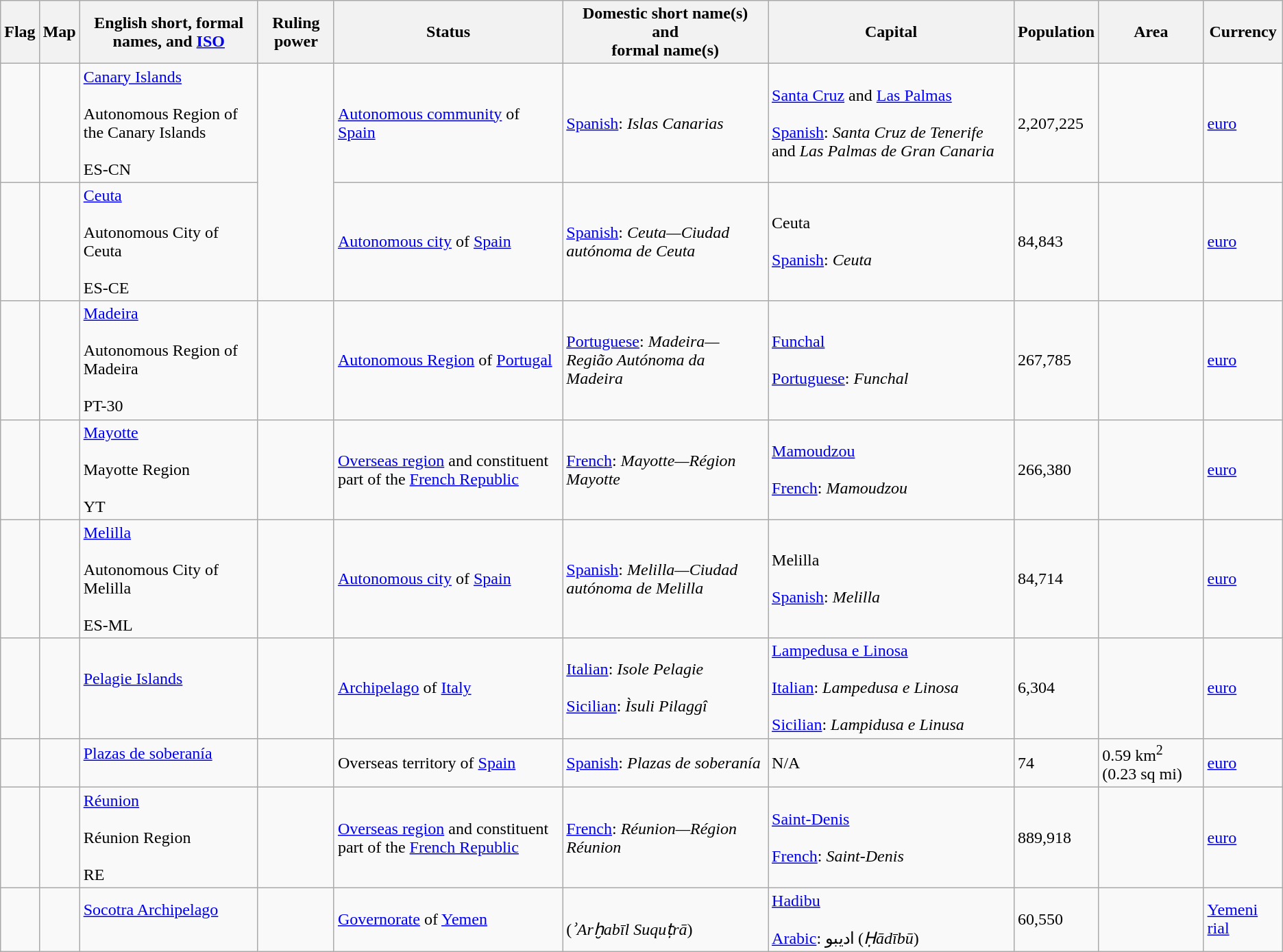<table class="wikitable sortable">
<tr>
<th class="unsortable">Flag</th>
<th class="unsortable">Map</th>
<th>English short, formal names, and <a href='#'>ISO</a></th>
<th>Ruling power</th>
<th>Status</th>
<th>Domestic short name(s)<br>and<br>formal name(s)</th>
<th>Capital</th>
<th>Population</th>
<th>Area</th>
<th>Currency</th>
</tr>
<tr>
<td></td>
<td></td>
<td><a href='#'>Canary Islands</a><br><br>Autonomous Region of the Canary Islands<br><br>ES-CN</td>
<td rowspan="2"></td>
<td><a href='#'>Autonomous community</a> of <a href='#'>Spain</a></td>
<td><a href='#'>Spanish</a>: <em>Islas Canarias</em></td>
<td><a href='#'>Santa Cruz</a> and <a href='#'>Las Palmas</a><br><br><a href='#'>Spanish</a>: <em>Santa Cruz de Tenerife</em> and <em>Las Palmas de Gran Canaria</em></td>
<td>2,207,225</td>
<td></td>
<td><a href='#'>euro</a></td>
</tr>
<tr>
<td></td>
<td></td>
<td><a href='#'>Ceuta</a><br><br>Autonomous City of Ceuta<br><br>ES-CE</td>
<td><a href='#'>Autonomous city</a> of <a href='#'>Spain</a></td>
<td><a href='#'>Spanish</a>: <em>Ceuta—Ciudad autónoma de Ceuta</em></td>
<td>Ceuta<br><br><a href='#'>Spanish</a>: <em>Ceuta</em></td>
<td>84,843</td>
<td></td>
<td><a href='#'>euro</a></td>
</tr>
<tr>
<td></td>
<td></td>
<td><a href='#'>Madeira</a><br><br>Autonomous Region of Madeira<br><br>PT-30</td>
<td></td>
<td><a href='#'>Autonomous Region</a> of <a href='#'>Portugal</a></td>
<td><a href='#'>Portuguese</a>: <em>Madeira—Região Autónoma da Madeira</em></td>
<td><a href='#'>Funchal</a><br><br><a href='#'>Portuguese</a>: <em>Funchal</em></td>
<td>267,785</td>
<td></td>
<td><a href='#'>euro</a></td>
</tr>
<tr>
<td></td>
<td></td>
<td><a href='#'>Mayotte</a><br><br>Mayotte Region<br><br>YT</td>
<td></td>
<td><a href='#'>Overseas region</a> and constituent part of the <a href='#'>French Republic</a></td>
<td><a href='#'>French</a>: <em>Mayotte—Région Mayotte</em></td>
<td><a href='#'>Mamoudzou</a><br><br><a href='#'>French</a>: <em>Mamoudzou</em></td>
<td>266,380</td>
<td></td>
<td><a href='#'>euro</a></td>
</tr>
<tr>
<td></td>
<td></td>
<td><a href='#'>Melilla</a><br><br>Autonomous City of Melilla<br><br>ES-ML</td>
<td></td>
<td><a href='#'>Autonomous city</a> of <a href='#'>Spain</a></td>
<td><a href='#'>Spanish</a>: <em>Melilla—Ciudad autónoma de Melilla</em></td>
<td>Melilla<br><br><a href='#'>Spanish</a>: <em>Melilla</em></td>
<td>84,714</td>
<td></td>
<td><a href='#'>euro</a></td>
</tr>
<tr>
<td></td>
<td></td>
<td><a href='#'>Pelagie Islands</a><br><br></td>
<td></td>
<td><a href='#'>Archipelago</a> of <a href='#'>Italy</a></td>
<td><a href='#'>Italian</a>: <em>Isole Pelagie</em><br><br><a href='#'>Sicilian</a>: <em>Ìsuli Pilaggî</em></td>
<td><a href='#'>Lampedusa e Linosa</a><br><br><a href='#'>Italian</a>: <em>Lampedusa e Linosa</em><br><br><a href='#'>Sicilian</a>: <em>Lampidusa e Linusa</em></td>
<td>6,304</td>
<td></td>
<td><a href='#'>euro</a></td>
</tr>
<tr>
<td></td>
<td></td>
<td><a href='#'>Plazas de soberanía</a><br><br></td>
<td></td>
<td>Overseas territory of <a href='#'>Spain</a></td>
<td><a href='#'>Spanish</a>: <em>Plazas de soberanía</em></td>
<td>N/A</td>
<td>74</td>
<td>0.59 km<sup>2</sup> (0.23 sq mi)</td>
<td><a href='#'>euro</a></td>
</tr>
<tr>
<td></td>
<td></td>
<td><a href='#'>Réunion</a><br><br>Réunion Region<br><br>RE</td>
<td></td>
<td><a href='#'>Overseas region</a> and constituent part of the <a href='#'>French Republic</a></td>
<td><a href='#'>French</a>: <em>Réunion—Région Réunion</em></td>
<td><a href='#'>Saint-Denis</a><br><br><a href='#'>French</a>: <em>Saint-Denis</em></td>
<td>889,918</td>
<td></td>
<td><a href='#'>euro</a></td>
</tr>
<tr>
<td></td>
<td></td>
<td><a href='#'>Socotra Archipelago</a><br><br></td>
<td></td>
<td><a href='#'>Governorate</a> of <a href='#'>Yemen</a></td>
<td><br>(<em>ʾArḫabīl Suquṭrā</em>)<br></td>
<td><a href='#'>Hadibu</a><br><br><a href='#'>Arabic</a>: اديبو (<em>Ḥādībū</em>)</td>
<td>60,550</td>
<td></td>
<td><a href='#'>Yemeni rial</a></td>
</tr>
</table>
